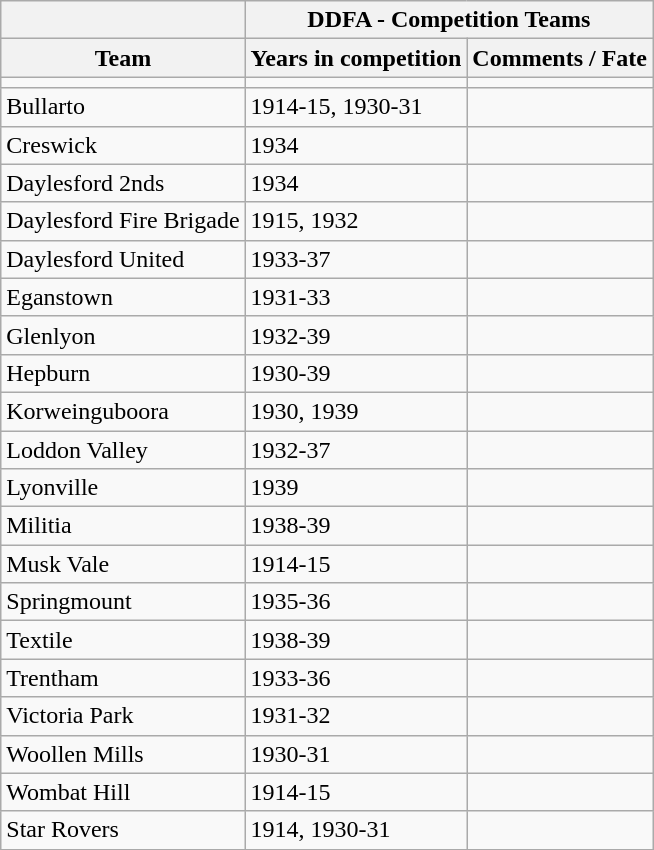<table class="wikitable collapsible collapsed">
<tr>
<th></th>
<th colspan=9>DDFA - Competition Teams</th>
</tr>
<tr>
<th>Team</th>
<th>Years in competition</th>
<th>Comments / Fate</th>
</tr>
<tr>
<td></td>
<td></td>
<td></td>
</tr>
<tr>
<td>Bullarto</td>
<td>1914-15, 1930-31</td>
<td></td>
</tr>
<tr>
<td>Creswick</td>
<td>1934</td>
<td></td>
</tr>
<tr>
<td>Daylesford 2nds</td>
<td>1934</td>
<td></td>
</tr>
<tr>
<td>Daylesford Fire Brigade</td>
<td>1915, 1932</td>
<td></td>
</tr>
<tr>
<td>Daylesford United</td>
<td>1933-37</td>
<td></td>
</tr>
<tr>
<td>Eganstown</td>
<td>1931-33</td>
<td></td>
</tr>
<tr>
<td>Glenlyon</td>
<td>1932-39</td>
<td></td>
</tr>
<tr>
<td>Hepburn</td>
<td>1930-39</td>
<td></td>
</tr>
<tr>
<td>Korweinguboora</td>
<td>1930, 1939</td>
<td></td>
</tr>
<tr>
<td>Loddon Valley</td>
<td>1932-37</td>
<td></td>
</tr>
<tr>
<td>Lyonville</td>
<td>1939</td>
<td></td>
</tr>
<tr>
<td>Militia</td>
<td>1938-39</td>
<td></td>
</tr>
<tr>
<td>Musk Vale</td>
<td>1914-15</td>
<td></td>
</tr>
<tr>
<td>Springmount</td>
<td>1935-36</td>
<td></td>
</tr>
<tr>
<td>Textile</td>
<td>1938-39</td>
<td></td>
</tr>
<tr>
<td>Trentham</td>
<td>1933-36</td>
<td></td>
</tr>
<tr>
<td>Victoria Park</td>
<td>1931-32</td>
<td></td>
</tr>
<tr>
<td>Woollen Mills</td>
<td>1930-31</td>
<td></td>
</tr>
<tr>
<td>Wombat Hill</td>
<td>1914-15</td>
<td></td>
</tr>
<tr>
<td>Star Rovers</td>
<td>1914, 1930-31</td>
<td></td>
</tr>
<tr>
</tr>
</table>
